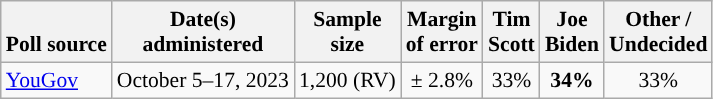<table class="wikitable sortable mw-datatable" style="font-size:90%;text-align:center;line-height:17px">
<tr style="vertical-align:bottom">
<th>Poll source</th>
<th>Date(s)<br>administered</th>
<th>Sample<br>size</th>
<th>Margin<br>of error</th>
<th class="unsortable">Tim<br>Scott<br></th>
<th class="unsortable">Joe<br>Biden<br></th>
<th class="unsortable">Other /<br>Undecided</th>
</tr>
<tr>
<td style="text-align:left;"><a href='#'>YouGov</a></td>
<td data-sort-value="2023-05-17">October 5–17, 2023</td>
<td>1,200 (RV)</td>
<td>± 2.8%</td>
<td>33%</td>
<td style="color:black;background-color:"><strong>34%</strong></td>
<td>33%</td>
</tr>
</table>
